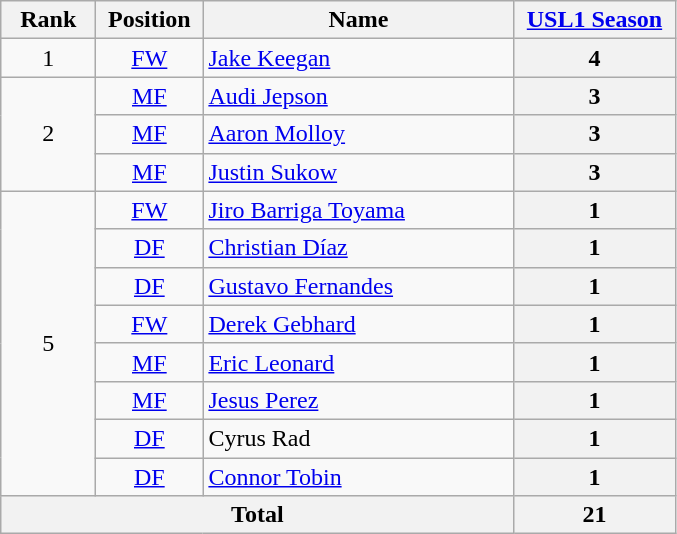<table class="wikitable" style="text-align:center;">
<tr>
<th style="width:56px;">Rank</th>
<th style="width:64px;">Position</th>
<th style="width:200px;">Name</th>
<th style="width:100px;"><a href='#'>USL1 Season</a></th>
</tr>
<tr>
<td>1</td>
<td><a href='#'>FW</a></td>
<td align="left"> <a href='#'>Jake Keegan</a></td>
<th>4</th>
</tr>
<tr>
<td rowspan="3">2</td>
<td><a href='#'>MF</a></td>
<td align="left"> <a href='#'>Audi Jepson</a></td>
<th>3</th>
</tr>
<tr>
<td><a href='#'>MF</a></td>
<td align="left"> <a href='#'>Aaron Molloy</a></td>
<th>3</th>
</tr>
<tr>
<td><a href='#'>MF</a></td>
<td align="left"> <a href='#'>Justin Sukow</a></td>
<th>3</th>
</tr>
<tr>
<td rowspan="8">5</td>
<td><a href='#'>FW</a></td>
<td align="left"> <a href='#'>Jiro Barriga Toyama</a></td>
<th>1</th>
</tr>
<tr>
<td><a href='#'>DF</a></td>
<td align="left"> <a href='#'>Christian Díaz</a></td>
<th>1</th>
</tr>
<tr>
<td><a href='#'>DF</a></td>
<td align="left"> <a href='#'>Gustavo Fernandes</a></td>
<th>1</th>
</tr>
<tr>
<td><a href='#'>FW</a></td>
<td align="left"> <a href='#'>Derek Gebhard</a></td>
<th>1</th>
</tr>
<tr>
<td><a href='#'>MF</a></td>
<td align="left"> <a href='#'>Eric Leonard</a></td>
<th>1</th>
</tr>
<tr>
<td><a href='#'>MF</a></td>
<td align="left"> <a href='#'>Jesus Perez</a></td>
<th>1</th>
</tr>
<tr>
<td><a href='#'>DF</a></td>
<td align="left"> Cyrus Rad</td>
<th>1</th>
</tr>
<tr>
<td><a href='#'>DF</a></td>
<td align="left"> <a href='#'>Connor Tobin</a></td>
<th>1</th>
</tr>
<tr>
<th colspan="3">Total</th>
<th>21</th>
</tr>
</table>
